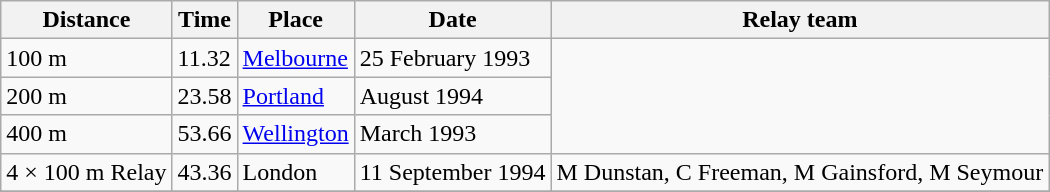<table class="wikitable">
<tr>
<th>Distance</th>
<th>Time</th>
<th>Place</th>
<th>Date</th>
<th>Relay team</th>
</tr>
<tr>
<td>100 m</td>
<td>11.32</td>
<td><a href='#'>Melbourne</a></td>
<td>25 February 1993</td>
</tr>
<tr>
<td>200 m</td>
<td>23.58</td>
<td><a href='#'>Portland</a></td>
<td>August 1994</td>
</tr>
<tr>
<td>400 m</td>
<td>53.66</td>
<td><a href='#'>Wellington</a></td>
<td>March 1993</td>
</tr>
<tr>
<td>4 × 100 m Relay</td>
<td>43.36</td>
<td>London</td>
<td>11 September 1994</td>
<td>M Dunstan, C Freeman, M Gainsford, M Seymour</td>
</tr>
<tr>
</tr>
</table>
